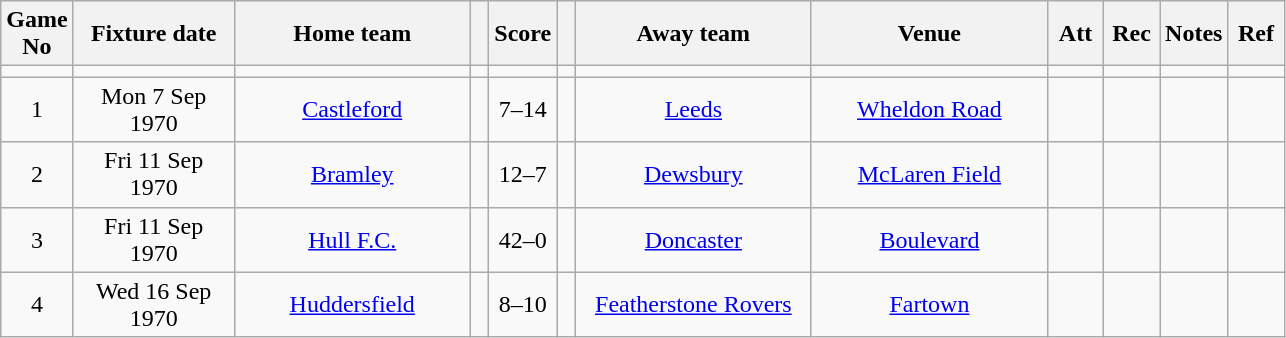<table class="wikitable" style="text-align:center;">
<tr>
<th width=20 abbr="No">Game No</th>
<th width=100 abbr="Date">Fixture date</th>
<th width=150 abbr="Home team">Home team</th>
<th width=5 abbr="space"></th>
<th width=20 abbr="Score">Score</th>
<th width=5 abbr="space"></th>
<th width=150 abbr="Away team">Away team</th>
<th width=150 abbr="Venue">Venue</th>
<th width=30 abbr="Att">Att</th>
<th width=30 abbr="Rec">Rec</th>
<th width=20 abbr="Notes">Notes</th>
<th width=30 abbr="Ref">Ref</th>
</tr>
<tr>
<td></td>
<td></td>
<td></td>
<td></td>
<td></td>
<td></td>
<td></td>
<td></td>
<td></td>
<td></td>
<td></td>
</tr>
<tr>
<td>1</td>
<td>Mon 7 Sep 1970</td>
<td><a href='#'>Castleford</a></td>
<td></td>
<td>7–14</td>
<td></td>
<td><a href='#'>Leeds</a></td>
<td><a href='#'>Wheldon Road</a></td>
<td></td>
<td></td>
<td></td>
<td></td>
</tr>
<tr>
<td>2</td>
<td>Fri 11 Sep 1970</td>
<td><a href='#'>Bramley</a></td>
<td></td>
<td>12–7</td>
<td></td>
<td><a href='#'>Dewsbury</a></td>
<td><a href='#'>McLaren Field</a></td>
<td></td>
<td></td>
<td></td>
<td></td>
</tr>
<tr>
<td>3</td>
<td>Fri 11 Sep 1970</td>
<td><a href='#'>Hull F.C.</a></td>
<td></td>
<td>42–0</td>
<td></td>
<td><a href='#'>Doncaster</a></td>
<td><a href='#'>Boulevard</a></td>
<td></td>
<td></td>
<td></td>
<td></td>
</tr>
<tr>
<td>4</td>
<td>Wed 16 Sep 1970</td>
<td><a href='#'>Huddersfield</a></td>
<td></td>
<td>8–10</td>
<td></td>
<td><a href='#'>Featherstone Rovers</a></td>
<td><a href='#'>Fartown</a></td>
<td></td>
<td></td>
<td></td>
<td></td>
</tr>
</table>
